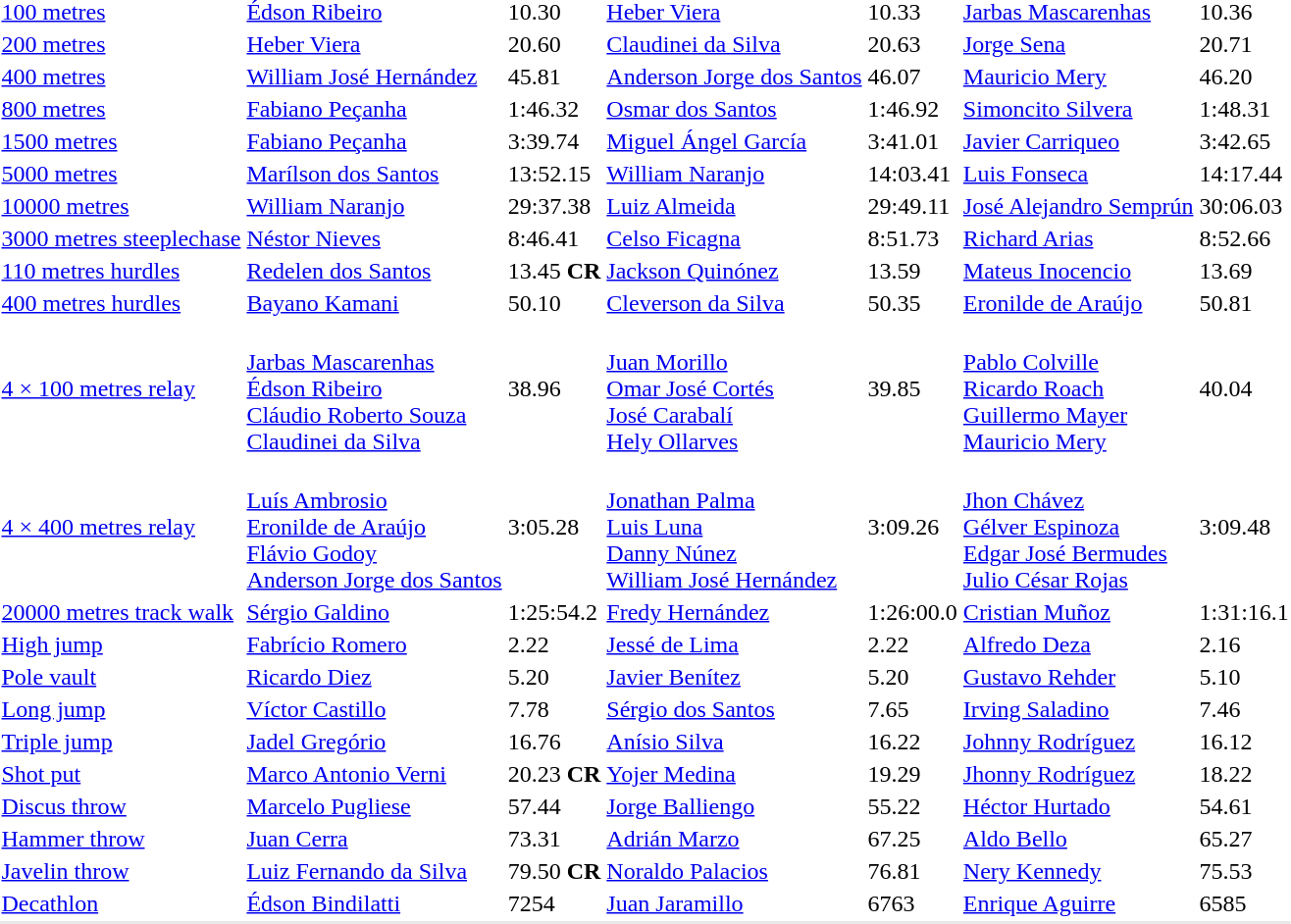<table>
<tr>
<td><a href='#'>100 metres</a></td>
<td><a href='#'>Édson Ribeiro</a><br> </td>
<td>10.30</td>
<td><a href='#'>Heber Viera</a><br> </td>
<td>10.33</td>
<td><a href='#'>Jarbas Mascarenhas</a><br> </td>
<td>10.36</td>
</tr>
<tr>
<td><a href='#'>200 metres</a></td>
<td><a href='#'>Heber Viera</a><br> </td>
<td>20.60</td>
<td><a href='#'>Claudinei da Silva</a><br> </td>
<td>20.63</td>
<td><a href='#'>Jorge Sena</a><br> </td>
<td>20.71</td>
</tr>
<tr>
<td><a href='#'>400 metres</a></td>
<td><a href='#'>William José Hernández</a><br> </td>
<td>45.81</td>
<td><a href='#'>Anderson Jorge dos Santos</a><br> </td>
<td>46.07</td>
<td><a href='#'>Mauricio Mery</a><br> </td>
<td>46.20</td>
</tr>
<tr>
<td><a href='#'>800 metres</a></td>
<td><a href='#'>Fabiano Peçanha</a><br> </td>
<td>1:46.32</td>
<td><a href='#'>Osmar dos Santos</a><br> </td>
<td>1:46.92</td>
<td><a href='#'>Simoncito Silvera</a><br> </td>
<td>1:48.31</td>
</tr>
<tr>
<td><a href='#'>1500 metres</a></td>
<td><a href='#'>Fabiano Peçanha</a><br> </td>
<td>3:39.74</td>
<td><a href='#'>Miguel Ángel García</a><br> </td>
<td>3:41.01</td>
<td><a href='#'>Javier Carriqueo</a><br> </td>
<td>3:42.65</td>
</tr>
<tr>
<td><a href='#'>5000 metres</a></td>
<td><a href='#'>Marílson dos Santos</a><br> </td>
<td>13:52.15</td>
<td><a href='#'>William Naranjo</a><br> </td>
<td>14:03.41</td>
<td><a href='#'>Luis Fonseca</a><br> </td>
<td>14:17.44</td>
</tr>
<tr>
<td><a href='#'>10000 metres</a></td>
<td><a href='#'>William Naranjo</a><br> </td>
<td>29:37.38</td>
<td><a href='#'>Luiz Almeida</a><br> </td>
<td>29:49.11</td>
<td><a href='#'>José Alejandro Semprún</a><br> </td>
<td>30:06.03</td>
</tr>
<tr>
<td><a href='#'>3000 metres steeplechase</a></td>
<td><a href='#'>Néstor Nieves</a><br> </td>
<td>8:46.41</td>
<td><a href='#'>Celso Ficagna</a><br> </td>
<td>8:51.73</td>
<td><a href='#'>Richard Arias</a><br> </td>
<td>8:52.66</td>
</tr>
<tr>
<td><a href='#'>110 metres hurdles</a></td>
<td><a href='#'>Redelen dos Santos</a><br> </td>
<td>13.45 <strong>CR</strong></td>
<td><a href='#'>Jackson Quinónez</a><br> </td>
<td>13.59</td>
<td><a href='#'>Mateus Inocencio</a><br> </td>
<td>13.69</td>
</tr>
<tr>
<td><a href='#'>400 metres hurdles</a></td>
<td><a href='#'>Bayano Kamani</a><br> </td>
<td>50.10</td>
<td><a href='#'>Cleverson da Silva</a><br> </td>
<td>50.35</td>
<td><a href='#'>Eronilde de Araújo</a><br> </td>
<td>50.81</td>
</tr>
<tr>
<td><a href='#'>4 × 100 metres relay</a></td>
<td><br><a href='#'>Jarbas Mascarenhas</a><br><a href='#'>Édson Ribeiro</a><br><a href='#'>Cláudio Roberto Souza</a><br><a href='#'>Claudinei da Silva</a></td>
<td>38.96</td>
<td><br><a href='#'>Juan Morillo</a><br><a href='#'>Omar José Cortés</a><br><a href='#'>José Carabalí</a><br><a href='#'>Hely Ollarves</a></td>
<td>39.85</td>
<td><br><a href='#'>Pablo Colville</a><br><a href='#'>Ricardo Roach</a><br><a href='#'>Guillermo Mayer</a><br><a href='#'>Mauricio Mery</a></td>
<td>40.04</td>
</tr>
<tr>
<td><a href='#'>4 × 400 metres relay</a></td>
<td><br><a href='#'>Luís Ambrosio</a><br><a href='#'>Eronilde de Araújo</a><br><a href='#'>Flávio Godoy</a><br><a href='#'>Anderson Jorge dos Santos</a></td>
<td>3:05.28</td>
<td><br><a href='#'>Jonathan Palma</a><br><a href='#'>Luis Luna</a><br><a href='#'>Danny Núnez</a><br><a href='#'>William José Hernández</a></td>
<td>3:09.26</td>
<td><br><a href='#'>Jhon Chávez</a><br><a href='#'>Gélver Espinoza</a><br><a href='#'>Edgar José Bermudes</a><br><a href='#'>Julio César Rojas</a></td>
<td>3:09.48</td>
</tr>
<tr>
<td><a href='#'>20000 metres track walk</a></td>
<td><a href='#'>Sérgio Galdino</a><br> </td>
<td>1:25:54.2</td>
<td><a href='#'>Fredy Hernández</a><br> </td>
<td>1:26:00.0</td>
<td><a href='#'>Cristian Muñoz</a><br> </td>
<td>1:31:16.1</td>
</tr>
<tr>
<td><a href='#'>High jump</a></td>
<td><a href='#'>Fabrício Romero</a><br> </td>
<td>2.22</td>
<td><a href='#'>Jessé de Lima</a><br> </td>
<td>2.22</td>
<td><a href='#'>Alfredo Deza</a><br> </td>
<td>2.16</td>
</tr>
<tr>
<td><a href='#'>Pole vault</a></td>
<td><a href='#'>Ricardo Diez</a><br> </td>
<td>5.20</td>
<td><a href='#'>Javier Benítez</a><br> </td>
<td>5.20</td>
<td><a href='#'>Gustavo Rehder</a><br> </td>
<td>5.10</td>
</tr>
<tr>
<td><a href='#'>Long jump</a></td>
<td><a href='#'>Víctor Castillo</a><br> </td>
<td>7.78</td>
<td><a href='#'>Sérgio dos Santos</a><br> </td>
<td>7.65</td>
<td><a href='#'>Irving Saladino</a><br> </td>
<td>7.46</td>
</tr>
<tr>
<td><a href='#'>Triple jump</a></td>
<td><a href='#'>Jadel Gregório</a><br> </td>
<td>16.76</td>
<td><a href='#'>Anísio Silva</a><br> </td>
<td>16.22</td>
<td><a href='#'>Johnny Rodríguez</a><br> </td>
<td>16.12</td>
</tr>
<tr>
<td><a href='#'>Shot put</a></td>
<td><a href='#'>Marco Antonio Verni</a><br> </td>
<td>20.23 <strong>CR</strong></td>
<td><a href='#'>Yojer Medina</a><br> </td>
<td>19.29</td>
<td><a href='#'>Jhonny Rodríguez</a><br> </td>
<td>18.22</td>
</tr>
<tr>
<td><a href='#'>Discus throw</a></td>
<td><a href='#'>Marcelo Pugliese</a><br> </td>
<td>57.44</td>
<td><a href='#'>Jorge Balliengo</a><br> </td>
<td>55.22</td>
<td><a href='#'>Héctor Hurtado</a><br> </td>
<td>54.61</td>
</tr>
<tr>
<td><a href='#'>Hammer throw</a></td>
<td><a href='#'>Juan Cerra</a><br> </td>
<td>73.31</td>
<td><a href='#'>Adrián Marzo</a><br> </td>
<td>67.25</td>
<td><a href='#'>Aldo Bello</a><br> </td>
<td>65.27</td>
</tr>
<tr>
<td><a href='#'>Javelin throw</a></td>
<td><a href='#'>Luiz Fernando da Silva</a><br> </td>
<td>79.50 <strong>CR</strong></td>
<td><a href='#'>Noraldo Palacios</a><br> </td>
<td>76.81</td>
<td><a href='#'>Nery Kennedy</a><br> </td>
<td>75.53</td>
</tr>
<tr>
<td><a href='#'>Decathlon</a></td>
<td><a href='#'>Édson Bindilatti</a><br> </td>
<td>7254</td>
<td><a href='#'>Juan Jaramillo</a><br> </td>
<td>6763</td>
<td><a href='#'>Enrique Aguirre</a><br> </td>
<td>6585</td>
</tr>
<tr bgcolor= e8e8e8>
<td colspan=7></td>
</tr>
</table>
